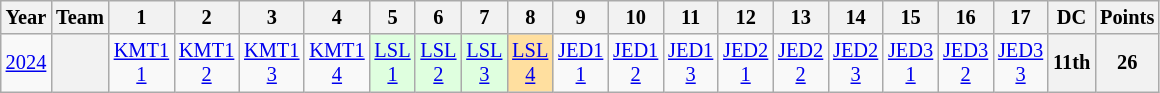<table class="wikitable" style="text-align:center; font-size:85%;">
<tr>
<th>Year</th>
<th>Team</th>
<th>1</th>
<th>2</th>
<th>3</th>
<th>4</th>
<th>5</th>
<th>6</th>
<th>7</th>
<th>8</th>
<th>9</th>
<th>10</th>
<th>11</th>
<th>12</th>
<th>13</th>
<th>14</th>
<th>15</th>
<th>16</th>
<th>17</th>
<th>DC</th>
<th>Points</th>
</tr>
<tr>
<td><a href='#'>2024</a></td>
<th></th>
<td><a href='#'>KMT1<br>1</a></td>
<td><a href='#'>KMT1<br>2</a></td>
<td><a href='#'>KMT1<br>3</a></td>
<td><a href='#'>KMT1<br>4</a></td>
<td style="background:#DFFFDF;"><a href='#'>LSL<br>1</a><br></td>
<td style="background:#DFFFDF;"><a href='#'>LSL<br>2</a><br></td>
<td style="background:#DFFFDF;"><a href='#'>LSL<br>3</a><br></td>
<td style="background:#FFDF9F;"><a href='#'>LSL<br>4</a><br></td>
<td><a href='#'>JED1<br>1</a></td>
<td><a href='#'>JED1<br>2</a></td>
<td><a href='#'>JED1<br>3</a></td>
<td><a href='#'>JED2<br>1</a></td>
<td><a href='#'>JED2<br>2</a></td>
<td><a href='#'>JED2<br>3</a></td>
<td><a href='#'>JED3<br>1</a></td>
<td><a href='#'>JED3<br>2</a></td>
<td><a href='#'>JED3<br>3</a></td>
<th>11th</th>
<th>26</th>
</tr>
</table>
